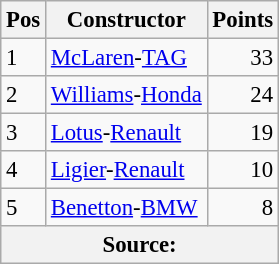<table class="wikitable" style="font-size: 95%;">
<tr>
<th>Pos</th>
<th>Constructor</th>
<th>Points</th>
</tr>
<tr>
<td>1</td>
<td> <a href='#'>McLaren</a>-<a href='#'>TAG</a></td>
<td align="right">33</td>
</tr>
<tr>
<td>2</td>
<td> <a href='#'>Williams</a>-<a href='#'>Honda</a></td>
<td align="right">24</td>
</tr>
<tr>
<td>3</td>
<td> <a href='#'>Lotus</a>-<a href='#'>Renault</a></td>
<td align="right">19</td>
</tr>
<tr>
<td>4</td>
<td> <a href='#'>Ligier</a>-<a href='#'>Renault</a></td>
<td align="right">10</td>
</tr>
<tr>
<td>5</td>
<td> <a href='#'>Benetton</a>-<a href='#'>BMW</a></td>
<td align="right">8</td>
</tr>
<tr>
<th colspan=4>Source: </th>
</tr>
</table>
